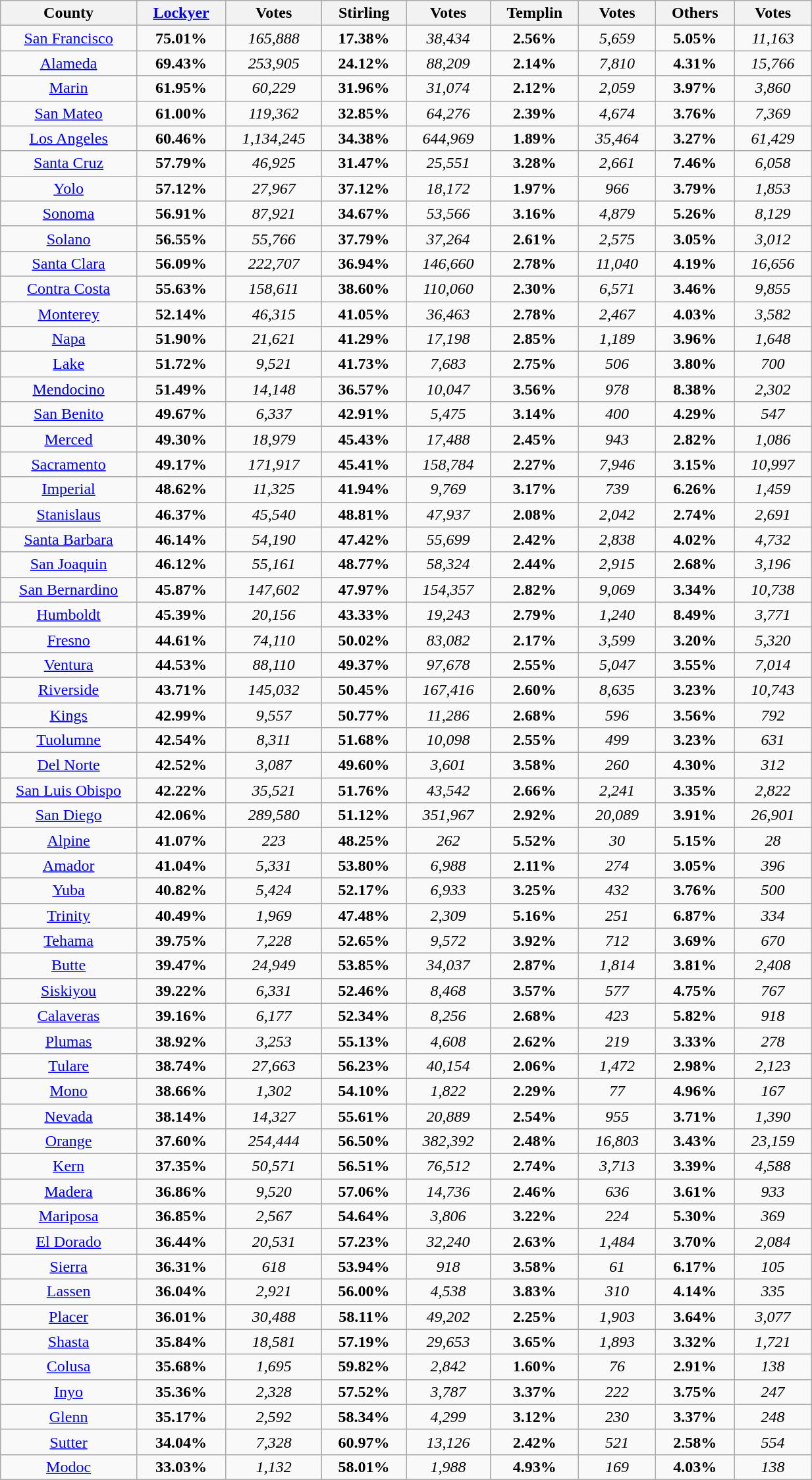<table width="65%" class="wikitable sortable">
<tr>
<th width="11%">County</th>
<th width="6%"><a href='#'>Lockyer</a></th>
<th width="6%">Votes</th>
<th width="6%">Stirling</th>
<th width="6%">Votes</th>
<th width="6%">Templin</th>
<th width="6%">Votes</th>
<th width="6%">Others</th>
<th width="6%">Votes</th>
</tr>
<tr>
<td align="center" ><a href='#'>San Francisco</a></td>
<td align="center"><strong>75.01%</strong></td>
<td align="center"><em>165,888</em></td>
<td align="center"><strong>17.38%</strong></td>
<td align="center"><em>38,434</em></td>
<td align="center"><strong>2.56%</strong></td>
<td align="center"><em>5,659</em></td>
<td align="center"><strong>5.05%</strong></td>
<td align="center"><em>11,163</em></td>
</tr>
<tr>
<td align="center" ><a href='#'>Alameda</a></td>
<td align="center"><strong>69.43%</strong></td>
<td align="center"><em>253,905</em></td>
<td align="center"><strong>24.12%</strong></td>
<td align="center"><em>88,209</em></td>
<td align="center"><strong>2.14%</strong></td>
<td align="center"><em>7,810</em></td>
<td align="center"><strong>4.31%</strong></td>
<td align="center"><em>15,766</em></td>
</tr>
<tr>
<td align="center" ><a href='#'>Marin</a></td>
<td align="center"><strong>61.95%</strong></td>
<td align="center"><em>60,229</em></td>
<td align="center"><strong>31.96%</strong></td>
<td align="center"><em>31,074</em></td>
<td align="center"><strong>2.12%</strong></td>
<td align="center"><em>2,059</em></td>
<td align="center"><strong>3.97%</strong></td>
<td align="center"><em>3,860</em></td>
</tr>
<tr>
<td align="center" ><a href='#'>San Mateo</a></td>
<td align="center"><strong>61.00%</strong></td>
<td align="center"><em>119,362</em></td>
<td align="center"><strong>32.85%</strong></td>
<td align="center"><em>64,276</em></td>
<td align="center"><strong>2.39%</strong></td>
<td align="center"><em>4,674</em></td>
<td align="center"><strong>3.76%</strong></td>
<td align="center"><em>7,369</em></td>
</tr>
<tr>
<td align="center" ><a href='#'>Los Angeles</a></td>
<td align="center"><strong>60.46%</strong></td>
<td align="center"><em>1,134,245</em></td>
<td align="center"><strong>34.38%</strong></td>
<td align="center"><em>644,969</em></td>
<td align="center"><strong>1.89%</strong></td>
<td align="center"><em>35,464</em></td>
<td align="center"><strong>3.27%</strong></td>
<td align="center"><em>61,429</em></td>
</tr>
<tr>
<td align="center" ><a href='#'>Santa Cruz</a></td>
<td align="center"><strong>57.79%</strong></td>
<td align="center"><em>46,925</em></td>
<td align="center"><strong>31.47%</strong></td>
<td align="center"><em>25,551</em></td>
<td align="center"><strong>3.28%</strong></td>
<td align="center"><em>2,661</em></td>
<td align="center"><strong>7.46%</strong></td>
<td align="center"><em>6,058</em></td>
</tr>
<tr>
<td align="center" ><a href='#'>Yolo</a></td>
<td align="center"><strong>57.12%</strong></td>
<td align="center"><em>27,967</em></td>
<td align="center"><strong>37.12%</strong></td>
<td align="center"><em>18,172</em></td>
<td align="center"><strong>1.97%</strong></td>
<td align="center"><em>966</em></td>
<td align="center"><strong>3.79%</strong></td>
<td align="center"><em>1,853</em></td>
</tr>
<tr>
<td align="center" ><a href='#'>Sonoma</a></td>
<td align="center"><strong>56.91%</strong></td>
<td align="center"><em>87,921</em></td>
<td align="center"><strong>34.67%</strong></td>
<td align="center"><em>53,566</em></td>
<td align="center"><strong>3.16%</strong></td>
<td align="center"><em>4,879</em></td>
<td align="center"><strong>5.26%</strong></td>
<td align="center"><em>8,129</em></td>
</tr>
<tr>
<td align="center" ><a href='#'>Solano</a></td>
<td align="center"><strong>56.55%</strong></td>
<td align="center"><em>55,766</em></td>
<td align="center"><strong>37.79%</strong></td>
<td align="center"><em>37,264</em></td>
<td align="center"><strong>2.61%</strong></td>
<td align="center"><em>2,575</em></td>
<td align="center"><strong>3.05%</strong></td>
<td align="center"><em>3,012</em></td>
</tr>
<tr>
<td align="center" ><a href='#'>Santa Clara</a></td>
<td align="center"><strong>56.09%</strong></td>
<td align="center"><em>222,707</em></td>
<td align="center"><strong>36.94%</strong></td>
<td align="center"><em>146,660</em></td>
<td align="center"><strong>2.78%</strong></td>
<td align="center"><em>11,040</em></td>
<td align="center"><strong>4.19%</strong></td>
<td align="center"><em>16,656</em></td>
</tr>
<tr>
<td align="center" ><a href='#'>Contra Costa</a></td>
<td align="center"><strong>55.63%</strong></td>
<td align="center"><em>158,611</em></td>
<td align="center"><strong>38.60%</strong></td>
<td align="center"><em>110,060</em></td>
<td align="center"><strong>2.30%</strong></td>
<td align="center"><em>6,571</em></td>
<td align="center"><strong>3.46%</strong></td>
<td align="center"><em>9,855</em></td>
</tr>
<tr>
<td align="center" ><a href='#'>Monterey</a></td>
<td align="center"><strong>52.14%</strong></td>
<td align="center"><em>46,315</em></td>
<td align="center"><strong>41.05%</strong></td>
<td align="center"><em>36,463</em></td>
<td align="center"><strong>2.78%</strong></td>
<td align="center"><em>2,467</em></td>
<td align="center"><strong>4.03%</strong></td>
<td align="center"><em>3,582</em></td>
</tr>
<tr>
<td align="center" ><a href='#'>Napa</a></td>
<td align="center"><strong>51.90%</strong></td>
<td align="center"><em>21,621</em></td>
<td align="center"><strong>41.29%</strong></td>
<td align="center"><em>17,198</em></td>
<td align="center"><strong>2.85%</strong></td>
<td align="center"><em>1,189</em></td>
<td align="center"><strong>3.96%</strong></td>
<td align="center"><em>1,648</em></td>
</tr>
<tr>
<td align="center" ><a href='#'>Lake</a></td>
<td align="center"><strong>51.72%</strong></td>
<td align="center"><em>9,521</em></td>
<td align="center"><strong>41.73%</strong></td>
<td align="center"><em>7,683</em></td>
<td align="center"><strong>2.75%</strong></td>
<td align="center"><em>506</em></td>
<td align="center"><strong>3.80%</strong></td>
<td align="center"><em>700</em></td>
</tr>
<tr>
<td align="center" ><a href='#'>Mendocino</a></td>
<td align="center"><strong>51.49%</strong></td>
<td align="center"><em>14,148</em></td>
<td align="center"><strong>36.57%</strong></td>
<td align="center"><em>10,047</em></td>
<td align="center"><strong>3.56%</strong></td>
<td align="center"><em>978</em></td>
<td align="center"><strong>8.38%</strong></td>
<td align="center"><em>2,302</em></td>
</tr>
<tr>
<td align="center" ><a href='#'>San Benito</a></td>
<td align="center"><strong>49.67%</strong></td>
<td align="center"><em>6,337</em></td>
<td align="center"><strong>42.91%</strong></td>
<td align="center"><em>5,475</em></td>
<td align="center"><strong>3.14%</strong></td>
<td align="center"><em>400</em></td>
<td align="center"><strong>4.29%</strong></td>
<td align="center"><em>547</em></td>
</tr>
<tr>
<td align="center" ><a href='#'>Merced</a></td>
<td align="center"><strong>49.30%</strong></td>
<td align="center"><em>18,979</em></td>
<td align="center"><strong>45.43%</strong></td>
<td align="center"><em>17,488</em></td>
<td align="center"><strong>2.45%</strong></td>
<td align="center"><em>943</em></td>
<td align="center"><strong>2.82%</strong></td>
<td align="center"><em>1,086</em></td>
</tr>
<tr>
<td align="center" ><a href='#'>Sacramento</a></td>
<td align="center"><strong>49.17%</strong></td>
<td align="center"><em>171,917</em></td>
<td align="center"><strong>45.41%</strong></td>
<td align="center"><em>158,784</em></td>
<td align="center"><strong>2.27%</strong></td>
<td align="center"><em>7,946</em></td>
<td align="center"><strong>3.15%</strong></td>
<td align="center"><em>10,997</em></td>
</tr>
<tr>
<td align="center" ><a href='#'>Imperial</a></td>
<td align="center"><strong>48.62%</strong></td>
<td align="center"><em>11,325</em></td>
<td align="center"><strong>41.94%</strong></td>
<td align="center"><em>9,769</em></td>
<td align="center"><strong>3.17%</strong></td>
<td align="center"><em>739</em></td>
<td align="center"><strong>6.26%</strong></td>
<td align="center"><em>1,459</em></td>
</tr>
<tr>
<td align="center" ><a href='#'>Stanislaus</a></td>
<td align="center"><strong>46.37%</strong></td>
<td align="center"><em>45,540</em></td>
<td align="center"><strong>48.81%</strong></td>
<td align="center"><em>47,937</em></td>
<td align="center"><strong>2.08%</strong></td>
<td align="center"><em>2,042</em></td>
<td align="center"><strong>2.74%</strong></td>
<td align="center"><em>2,691</em></td>
</tr>
<tr>
<td align="center" ><a href='#'>Santa Barbara</a></td>
<td align="center"><strong>46.14%</strong></td>
<td align="center"><em>54,190</em></td>
<td align="center"><strong>47.42%</strong></td>
<td align="center"><em>55,699</em></td>
<td align="center"><strong>2.42%</strong></td>
<td align="center"><em>2,838</em></td>
<td align="center"><strong>4.02%</strong></td>
<td align="center"><em>4,732</em></td>
</tr>
<tr>
<td align="center" ><a href='#'>San Joaquin</a></td>
<td align="center"><strong>46.12%</strong></td>
<td align="center"><em>55,161</em></td>
<td align="center"><strong>48.77%</strong></td>
<td align="center"><em>58,324</em></td>
<td align="center"><strong>2.44%</strong></td>
<td align="center"><em>2,915</em></td>
<td align="center"><strong>2.68%</strong></td>
<td align="center"><em>3,196</em></td>
</tr>
<tr>
<td align="center" ><a href='#'>San Bernardino</a></td>
<td align="center"><strong>45.87%</strong></td>
<td align="center"><em>147,602</em></td>
<td align="center"><strong>47.97%</strong></td>
<td align="center"><em>154,357</em></td>
<td align="center"><strong>2.82%</strong></td>
<td align="center"><em>9,069</em></td>
<td align="center"><strong>3.34%</strong></td>
<td align="center"><em>10,738</em></td>
</tr>
<tr>
<td align="center" ><a href='#'>Humboldt</a></td>
<td align="center"><strong>45.39%</strong></td>
<td align="center"><em>20,156</em></td>
<td align="center"><strong>43.33%</strong></td>
<td align="center"><em>19,243</em></td>
<td align="center"><strong>2.79%</strong></td>
<td align="center"><em>1,240</em></td>
<td align="center"><strong>8.49%</strong></td>
<td align="center"><em>3,771</em></td>
</tr>
<tr>
<td align="center" ><a href='#'>Fresno</a></td>
<td align="center"><strong>44.61%</strong></td>
<td align="center"><em>74,110</em></td>
<td align="center"><strong>50.02%</strong></td>
<td align="center"><em>83,082</em></td>
<td align="center"><strong>2.17%</strong></td>
<td align="center"><em>3,599</em></td>
<td align="center"><strong>3.20%</strong></td>
<td align="center"><em>5,320</em></td>
</tr>
<tr>
<td align="center" ><a href='#'>Ventura</a></td>
<td align="center"><strong>44.53%</strong></td>
<td align="center"><em>88,110</em></td>
<td align="center"><strong>49.37%</strong></td>
<td align="center"><em>97,678</em></td>
<td align="center"><strong>2.55%</strong></td>
<td align="center"><em>5,047</em></td>
<td align="center"><strong>3.55%</strong></td>
<td align="center"><em>7,014</em></td>
</tr>
<tr>
<td align="center" ><a href='#'>Riverside</a></td>
<td align="center"><strong>43.71%</strong></td>
<td align="center"><em>145,032</em></td>
<td align="center"><strong>50.45%</strong></td>
<td align="center"><em>167,416</em></td>
<td align="center"><strong>2.60%</strong></td>
<td align="center"><em>8,635</em></td>
<td align="center"><strong>3.23%</strong></td>
<td align="center"><em>10,743</em></td>
</tr>
<tr>
<td align="center" ><a href='#'>Kings</a></td>
<td align="center"><strong>42.99%</strong></td>
<td align="center"><em>9,557</em></td>
<td align="center"><strong>50.77%</strong></td>
<td align="center"><em>11,286</em></td>
<td align="center"><strong>2.68%</strong></td>
<td align="center"><em>596</em></td>
<td align="center"><strong>3.56%</strong></td>
<td align="center"><em>792</em></td>
</tr>
<tr>
<td align="center" ><a href='#'>Tuolumne</a></td>
<td align="center"><strong>42.54%</strong></td>
<td align="center"><em>8,311</em></td>
<td align="center"><strong>51.68%</strong></td>
<td align="center"><em>10,098</em></td>
<td align="center"><strong>2.55%</strong></td>
<td align="center"><em>499</em></td>
<td align="center"><strong>3.23%</strong></td>
<td align="center"><em>631</em></td>
</tr>
<tr>
<td align="center" ><a href='#'>Del Norte</a></td>
<td align="center"><strong>42.52%</strong></td>
<td align="center"><em>3,087</em></td>
<td align="center"><strong>49.60%</strong></td>
<td align="center"><em>3,601</em></td>
<td align="center"><strong>3.58%</strong></td>
<td align="center"><em>260</em></td>
<td align="center"><strong>4.30%</strong></td>
<td align="center"><em>312</em></td>
</tr>
<tr>
<td align="center" ><a href='#'>San Luis Obispo</a></td>
<td align="center"><strong>42.22%</strong></td>
<td align="center"><em>35,521</em></td>
<td align="center"><strong>51.76%</strong></td>
<td align="center"><em>43,542</em></td>
<td align="center"><strong>2.66%</strong></td>
<td align="center"><em>2,241</em></td>
<td align="center"><strong>3.35%</strong></td>
<td align="center"><em>2,822</em></td>
</tr>
<tr>
<td align="center" ><a href='#'>San Diego</a></td>
<td align="center"><strong>42.06%</strong></td>
<td align="center"><em>289,580</em></td>
<td align="center"><strong>51.12%</strong></td>
<td align="center"><em>351,967</em></td>
<td align="center"><strong>2.92%</strong></td>
<td align="center"><em>20,089</em></td>
<td align="center"><strong>3.91%</strong></td>
<td align="center"><em>26,901</em></td>
</tr>
<tr>
<td align="center" ><a href='#'>Alpine</a></td>
<td align="center"><strong>41.07%</strong></td>
<td align="center"><em>223</em></td>
<td align="center"><strong>48.25%</strong></td>
<td align="center"><em>262</em></td>
<td align="center"><strong>5.52%</strong></td>
<td align="center"><em>30</em></td>
<td align="center"><strong>5.15%</strong></td>
<td align="center"><em>28</em></td>
</tr>
<tr>
<td align="center" ><a href='#'>Amador</a></td>
<td align="center"><strong>41.04%</strong></td>
<td align="center"><em>5,331</em></td>
<td align="center"><strong>53.80%</strong></td>
<td align="center"><em>6,988</em></td>
<td align="center"><strong>2.11%</strong></td>
<td align="center"><em>274</em></td>
<td align="center"><strong>3.05%</strong></td>
<td align="center"><em>396</em></td>
</tr>
<tr>
<td align="center" ><a href='#'>Yuba</a></td>
<td align="center"><strong>40.82%</strong></td>
<td align="center"><em>5,424</em></td>
<td align="center"><strong>52.17%</strong></td>
<td align="center"><em>6,933</em></td>
<td align="center"><strong>3.25%</strong></td>
<td align="center"><em>432</em></td>
<td align="center"><strong>3.76%</strong></td>
<td align="center"><em>500</em></td>
</tr>
<tr>
<td align="center" ><a href='#'>Trinity</a></td>
<td align="center"><strong>40.49%</strong></td>
<td align="center"><em>1,969</em></td>
<td align="center"><strong>47.48%</strong></td>
<td align="center"><em>2,309</em></td>
<td align="center"><strong>5.16%</strong></td>
<td align="center"><em>251</em></td>
<td align="center"><strong>6.87%</strong></td>
<td align="center"><em>334</em></td>
</tr>
<tr>
<td align="center" ><a href='#'>Tehama</a></td>
<td align="center"><strong>39.75%</strong></td>
<td align="center"><em>7,228</em></td>
<td align="center"><strong>52.65%</strong></td>
<td align="center"><em>9,572</em></td>
<td align="center"><strong>3.92%</strong></td>
<td align="center"><em>712</em></td>
<td align="center"><strong>3.69%</strong></td>
<td align="center"><em>670</em></td>
</tr>
<tr>
<td align="center" ><a href='#'>Butte</a></td>
<td align="center"><strong>39.47%</strong></td>
<td align="center"><em>24,949</em></td>
<td align="center"><strong>53.85%</strong></td>
<td align="center"><em>34,037</em></td>
<td align="center"><strong>2.87%</strong></td>
<td align="center"><em>1,814</em></td>
<td align="center"><strong>3.81%</strong></td>
<td align="center"><em>2,408</em></td>
</tr>
<tr>
<td align="center" ><a href='#'>Siskiyou</a></td>
<td align="center"><strong>39.22%</strong></td>
<td align="center"><em>6,331</em></td>
<td align="center"><strong>52.46%</strong></td>
<td align="center"><em>8,468</em></td>
<td align="center"><strong>3.57%</strong></td>
<td align="center"><em>577</em></td>
<td align="center"><strong>4.75%</strong></td>
<td align="center"><em>767</em></td>
</tr>
<tr>
<td align="center" ><a href='#'>Calaveras</a></td>
<td align="center"><strong>39.16%</strong></td>
<td align="center"><em>6,177</em></td>
<td align="center"><strong>52.34%</strong></td>
<td align="center"><em>8,256</em></td>
<td align="center"><strong>2.68%</strong></td>
<td align="center"><em>423</em></td>
<td align="center"><strong>5.82%</strong></td>
<td align="center"><em>918</em></td>
</tr>
<tr>
<td align="center" ><a href='#'>Plumas</a></td>
<td align="center"><strong>38.92%</strong></td>
<td align="center"><em>3,253</em></td>
<td align="center"><strong>55.13%</strong></td>
<td align="center"><em>4,608</em></td>
<td align="center"><strong>2.62%</strong></td>
<td align="center"><em>219</em></td>
<td align="center"><strong>3.33%</strong></td>
<td align="center"><em>278</em></td>
</tr>
<tr>
<td align="center" ><a href='#'>Tulare</a></td>
<td align="center"><strong>38.74%</strong></td>
<td align="center"><em>27,663</em></td>
<td align="center"><strong>56.23%</strong></td>
<td align="center"><em>40,154</em></td>
<td align="center"><strong>2.06%</strong></td>
<td align="center"><em>1,472</em></td>
<td align="center"><strong>2.98%</strong></td>
<td align="center"><em>2,123</em></td>
</tr>
<tr>
<td align="center" ><a href='#'>Mono</a></td>
<td align="center"><strong>38.66%</strong></td>
<td align="center"><em>1,302</em></td>
<td align="center"><strong>54.10%</strong></td>
<td align="center"><em>1,822</em></td>
<td align="center"><strong>2.29%</strong></td>
<td align="center"><em>77</em></td>
<td align="center"><strong>4.96%</strong></td>
<td align="center"><em>167</em></td>
</tr>
<tr>
<td align="center" ><a href='#'>Nevada</a></td>
<td align="center"><strong>38.14%</strong></td>
<td align="center"><em>14,327</em></td>
<td align="center"><strong>55.61%</strong></td>
<td align="center"><em>20,889</em></td>
<td align="center"><strong>2.54%</strong></td>
<td align="center"><em>955</em></td>
<td align="center"><strong>3.71%</strong></td>
<td align="center"><em>1,390</em></td>
</tr>
<tr>
<td align="center" ><a href='#'>Orange</a></td>
<td align="center"><strong>37.60%</strong></td>
<td align="center"><em>254,444</em></td>
<td align="center"><strong>56.50%</strong></td>
<td align="center"><em>382,392</em></td>
<td align="center"><strong>2.48%</strong></td>
<td align="center"><em>16,803</em></td>
<td align="center"><strong>3.43%</strong></td>
<td align="center"><em>23,159</em></td>
</tr>
<tr>
<td align="center" ><a href='#'>Kern</a></td>
<td align="center"><strong>37.35%</strong></td>
<td align="center"><em>50,571</em></td>
<td align="center"><strong>56.51%</strong></td>
<td align="center"><em>76,512</em></td>
<td align="center"><strong>2.74%</strong></td>
<td align="center"><em>3,713</em></td>
<td align="center"><strong>3.39%</strong></td>
<td align="center"><em>4,588</em></td>
</tr>
<tr>
<td align="center" ><a href='#'>Madera</a></td>
<td align="center"><strong>36.86%</strong></td>
<td align="center"><em>9,520</em></td>
<td align="center"><strong>57.06%</strong></td>
<td align="center"><em>14,736</em></td>
<td align="center"><strong>2.46%</strong></td>
<td align="center"><em>636</em></td>
<td align="center"><strong>3.61%</strong></td>
<td align="center"><em>933</em></td>
</tr>
<tr>
<td align="center" ><a href='#'>Mariposa</a></td>
<td align="center"><strong>36.85%</strong></td>
<td align="center"><em>2,567</em></td>
<td align="center"><strong>54.64%</strong></td>
<td align="center"><em>3,806</em></td>
<td align="center"><strong>3.22%</strong></td>
<td align="center"><em>224</em></td>
<td align="center"><strong>5.30%</strong></td>
<td align="center"><em>369</em></td>
</tr>
<tr>
<td align="center" ><a href='#'>El Dorado</a></td>
<td align="center"><strong>36.44%</strong></td>
<td align="center"><em>20,531</em></td>
<td align="center"><strong>57.23%</strong></td>
<td align="center"><em>32,240</em></td>
<td align="center"><strong>2.63%</strong></td>
<td align="center"><em>1,484</em></td>
<td align="center"><strong>3.70%</strong></td>
<td align="center"><em>2,084</em></td>
</tr>
<tr>
<td align="center" ><a href='#'>Sierra</a></td>
<td align="center"><strong>36.31%</strong></td>
<td align="center"><em>618</em></td>
<td align="center"><strong>53.94%</strong></td>
<td align="center"><em>918</em></td>
<td align="center"><strong>3.58%</strong></td>
<td align="center"><em>61</em></td>
<td align="center"><strong>6.17%</strong></td>
<td align="center"><em>105</em></td>
</tr>
<tr>
<td align="center" ><a href='#'>Lassen</a></td>
<td align="center"><strong>36.04%</strong></td>
<td align="center"><em>2,921</em></td>
<td align="center"><strong>56.00%</strong></td>
<td align="center"><em>4,538</em></td>
<td align="center"><strong>3.83%</strong></td>
<td align="center"><em>310</em></td>
<td align="center"><strong>4.14%</strong></td>
<td align="center"><em>335</em></td>
</tr>
<tr>
<td align="center" ><a href='#'>Placer</a></td>
<td align="center"><strong>36.01%</strong></td>
<td align="center"><em>30,488</em></td>
<td align="center"><strong>58.11%</strong></td>
<td align="center"><em>49,202</em></td>
<td align="center"><strong>2.25%</strong></td>
<td align="center"><em>1,903</em></td>
<td align="center"><strong>3.64%</strong></td>
<td align="center"><em>3,077</em></td>
</tr>
<tr>
<td align="center" ><a href='#'>Shasta</a></td>
<td align="center"><strong>35.84%</strong></td>
<td align="center"><em>18,581</em></td>
<td align="center"><strong>57.19%</strong></td>
<td align="center"><em>29,653</em></td>
<td align="center"><strong>3.65%</strong></td>
<td align="center"><em>1,893</em></td>
<td align="center"><strong>3.32%</strong></td>
<td align="center"><em>1,721</em></td>
</tr>
<tr>
<td align="center" ><a href='#'>Colusa</a></td>
<td align="center"><strong>35.68%</strong></td>
<td align="center"><em>1,695</em></td>
<td align="center"><strong>59.82%</strong></td>
<td align="center"><em>2,842</em></td>
<td align="center"><strong>1.60%</strong></td>
<td align="center"><em>76</em></td>
<td align="center"><strong>2.91%</strong></td>
<td align="center"><em>138</em></td>
</tr>
<tr>
<td align="center" ><a href='#'>Inyo</a></td>
<td align="center"><strong>35.36%</strong></td>
<td align="center"><em>2,328</em></td>
<td align="center"><strong>57.52%</strong></td>
<td align="center"><em>3,787</em></td>
<td align="center"><strong>3.37%</strong></td>
<td align="center"><em>222</em></td>
<td align="center"><strong>3.75%</strong></td>
<td align="center"><em>247</em></td>
</tr>
<tr>
<td align="center" ><a href='#'>Glenn</a></td>
<td align="center"><strong>35.17%</strong></td>
<td align="center"><em>2,592</em></td>
<td align="center"><strong>58.34%</strong></td>
<td align="center"><em>4,299</em></td>
<td align="center"><strong>3.12%</strong></td>
<td align="center"><em>230</em></td>
<td align="center"><strong>3.37%</strong></td>
<td align="center"><em>248</em></td>
</tr>
<tr>
<td align="center" ><a href='#'>Sutter</a></td>
<td align="center"><strong>34.04%</strong></td>
<td align="center"><em>7,328</em></td>
<td align="center"><strong>60.97%</strong></td>
<td align="center"><em>13,126</em></td>
<td align="center"><strong>2.42%</strong></td>
<td align="center"><em>521</em></td>
<td align="center"><strong>2.58%</strong></td>
<td align="center"><em>554</em></td>
</tr>
<tr>
<td align="center" ><a href='#'>Modoc</a></td>
<td align="center"><strong>33.03%</strong></td>
<td align="center"><em>1,132</em></td>
<td align="center"><strong>58.01%</strong></td>
<td align="center"><em>1,988</em></td>
<td align="center"><strong>4.93%</strong></td>
<td align="center"><em>169</em></td>
<td align="center"><strong>4.03%</strong></td>
<td align="center"><em>138</em></td>
</tr>
</table>
